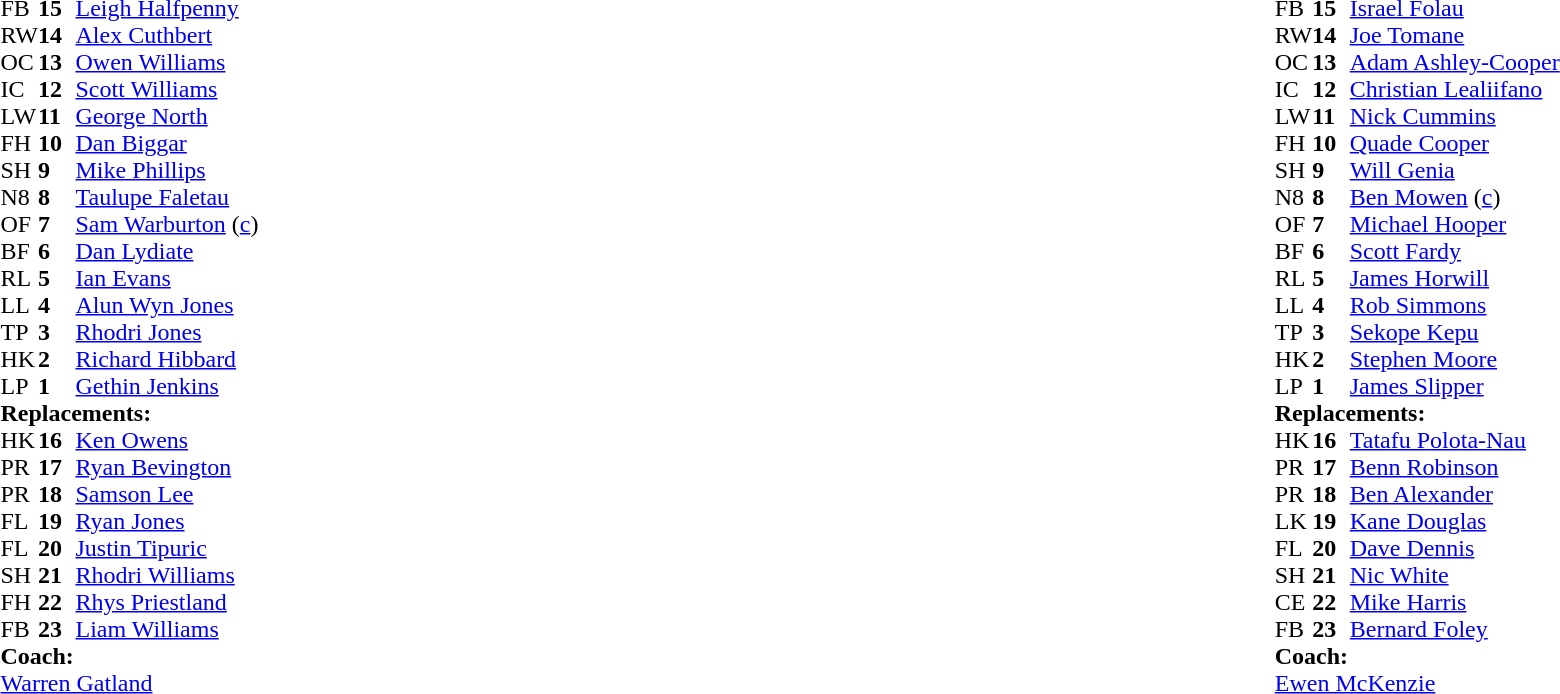<table width="100%">
<tr>
<td valign="top" width="50%"><br><table style="font-size: 100%" cellspacing="0" cellpadding="0">
<tr>
<th width="25"></th>
<th width="25"></th>
</tr>
<tr>
<td>FB</td>
<td><strong>15</strong></td>
<td><a href='#'>Leigh Halfpenny</a></td>
</tr>
<tr>
<td>RW</td>
<td><strong>14</strong></td>
<td><a href='#'>Alex Cuthbert</a></td>
</tr>
<tr>
<td>OC</td>
<td><strong>13</strong></td>
<td><a href='#'>Owen Williams</a></td>
<td></td>
<td></td>
</tr>
<tr>
<td>IC</td>
<td><strong>12</strong></td>
<td><a href='#'>Scott Williams</a></td>
</tr>
<tr>
<td>LW</td>
<td><strong>11</strong></td>
<td><a href='#'>George North</a></td>
</tr>
<tr>
<td>FH</td>
<td><strong>10</strong></td>
<td><a href='#'>Dan Biggar</a></td>
<td></td>
<td></td>
</tr>
<tr>
<td>SH</td>
<td><strong>9</strong></td>
<td><a href='#'>Mike Phillips</a></td>
<td></td>
<td></td>
</tr>
<tr>
<td>N8</td>
<td><strong>8</strong></td>
<td><a href='#'>Taulupe Faletau</a></td>
</tr>
<tr>
<td>OF</td>
<td><strong>7</strong></td>
<td><a href='#'>Sam Warburton</a> (<a href='#'>c</a>)</td>
</tr>
<tr>
<td>BF</td>
<td><strong>6</strong></td>
<td><a href='#'>Dan Lydiate</a></td>
<td></td>
<td></td>
</tr>
<tr>
<td>RL</td>
<td><strong>5</strong></td>
<td><a href='#'>Ian Evans</a></td>
</tr>
<tr>
<td>LL</td>
<td><strong>4</strong></td>
<td><a href='#'>Alun Wyn Jones</a></td>
</tr>
<tr>
<td>TP</td>
<td><strong>3</strong></td>
<td><a href='#'>Rhodri Jones</a></td>
<td></td>
<td></td>
</tr>
<tr>
<td>HK</td>
<td><strong>2</strong></td>
<td><a href='#'>Richard Hibbard</a></td>
<td></td>
<td></td>
</tr>
<tr>
<td>LP</td>
<td><strong>1</strong></td>
<td><a href='#'>Gethin Jenkins</a></td>
<td></td>
<td></td>
</tr>
<tr>
<td colspan=3><strong>Replacements:</strong></td>
</tr>
<tr>
<td>HK</td>
<td><strong>16</strong></td>
<td><a href='#'>Ken Owens</a></td>
<td></td>
<td></td>
</tr>
<tr>
<td>PR</td>
<td><strong>17</strong></td>
<td><a href='#'>Ryan Bevington</a></td>
<td></td>
<td></td>
</tr>
<tr>
<td>PR</td>
<td><strong>18</strong></td>
<td><a href='#'>Samson Lee</a></td>
<td></td>
<td></td>
</tr>
<tr>
<td>FL</td>
<td><strong>19</strong></td>
<td><a href='#'>Ryan Jones</a></td>
</tr>
<tr>
<td>FL</td>
<td><strong>20</strong></td>
<td><a href='#'>Justin Tipuric</a></td>
<td></td>
<td></td>
</tr>
<tr>
<td>SH</td>
<td><strong>21</strong></td>
<td><a href='#'>Rhodri Williams</a></td>
<td></td>
<td></td>
</tr>
<tr>
<td>FH</td>
<td><strong>22</strong></td>
<td><a href='#'>Rhys Priestland</a></td>
<td></td>
<td></td>
</tr>
<tr>
<td>FB</td>
<td><strong>23</strong></td>
<td><a href='#'>Liam Williams</a></td>
<td></td>
<td></td>
</tr>
<tr>
<td colspan=3><strong>Coach:</strong></td>
</tr>
<tr>
<td colspan="4"> <a href='#'>Warren Gatland</a></td>
</tr>
</table>
</td>
<td valign="top" width="50%"><br><table style="font-size: 100%" cellspacing="0" cellpadding="0" align="center">
<tr>
<th width="25"></th>
<th width="25"></th>
</tr>
<tr>
<td>FB</td>
<td><strong>15</strong></td>
<td><a href='#'>Israel Folau</a></td>
</tr>
<tr>
<td>RW</td>
<td><strong>14</strong></td>
<td><a href='#'>Joe Tomane</a></td>
<td></td>
<td></td>
</tr>
<tr>
<td>OC</td>
<td><strong>13</strong></td>
<td><a href='#'>Adam Ashley-Cooper</a></td>
</tr>
<tr>
<td>IC</td>
<td><strong>12</strong></td>
<td><a href='#'>Christian Lealiifano</a></td>
<td></td>
<td></td>
</tr>
<tr>
<td>LW</td>
<td><strong>11</strong></td>
<td><a href='#'>Nick Cummins</a></td>
</tr>
<tr>
<td>FH</td>
<td><strong>10</strong></td>
<td><a href='#'>Quade Cooper</a></td>
<td></td>
</tr>
<tr>
<td>SH</td>
<td><strong>9</strong></td>
<td><a href='#'>Will Genia</a></td>
</tr>
<tr>
<td>N8</td>
<td><strong>8</strong></td>
<td><a href='#'>Ben Mowen</a> (<a href='#'>c</a>)</td>
<td></td>
<td></td>
</tr>
<tr>
<td>OF</td>
<td><strong>7</strong></td>
<td><a href='#'>Michael Hooper</a></td>
</tr>
<tr>
<td>BF</td>
<td><strong>6</strong></td>
<td><a href='#'>Scott Fardy</a></td>
</tr>
<tr>
<td>RL</td>
<td><strong>5</strong></td>
<td><a href='#'>James Horwill</a></td>
<td></td>
<td></td>
</tr>
<tr>
<td>LL</td>
<td><strong>4</strong></td>
<td><a href='#'>Rob Simmons</a></td>
</tr>
<tr>
<td>TP</td>
<td><strong>3</strong></td>
<td><a href='#'>Sekope Kepu</a></td>
<td></td>
<td></td>
</tr>
<tr>
<td>HK</td>
<td><strong>2</strong></td>
<td><a href='#'>Stephen Moore</a></td>
<td></td>
<td></td>
</tr>
<tr>
<td>LP</td>
<td><strong>1</strong></td>
<td><a href='#'>James Slipper</a></td>
<td></td>
<td></td>
</tr>
<tr>
<td colspan=3><strong>Replacements:</strong></td>
</tr>
<tr>
<td>HK</td>
<td><strong>16</strong></td>
<td><a href='#'>Tatafu Polota-Nau</a></td>
<td></td>
<td></td>
</tr>
<tr>
<td>PR</td>
<td><strong>17</strong></td>
<td><a href='#'>Benn Robinson</a></td>
<td></td>
<td></td>
</tr>
<tr>
<td>PR</td>
<td><strong>18</strong></td>
<td><a href='#'>Ben Alexander</a></td>
<td></td>
<td></td>
</tr>
<tr>
<td>LK</td>
<td><strong>19</strong></td>
<td><a href='#'>Kane Douglas</a></td>
<td></td>
<td></td>
</tr>
<tr>
<td>FL</td>
<td><strong>20</strong></td>
<td><a href='#'>Dave Dennis</a></td>
<td></td>
<td></td>
</tr>
<tr>
<td>SH</td>
<td><strong>21</strong></td>
<td><a href='#'>Nic White</a></td>
</tr>
<tr>
<td>CE</td>
<td><strong>22</strong></td>
<td><a href='#'>Mike Harris</a></td>
<td></td>
<td></td>
</tr>
<tr>
<td>FB</td>
<td><strong>23</strong></td>
<td><a href='#'>Bernard Foley</a></td>
<td></td>
<td></td>
</tr>
<tr>
<td colspan=3><strong>Coach:</strong></td>
</tr>
<tr>
<td colspan="4"> <a href='#'>Ewen McKenzie</a></td>
</tr>
</table>
</td>
</tr>
</table>
